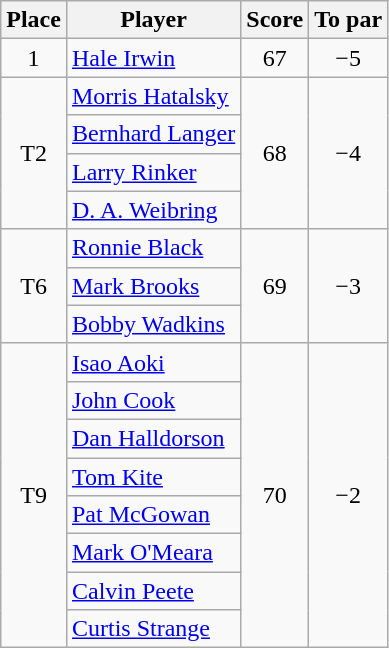<table class="wikitable">
<tr>
<th>Place</th>
<th>Player</th>
<th>Score</th>
<th>To par</th>
</tr>
<tr>
<td align=center>1</td>
<td> <a href='#'>Hale Irwin</a></td>
<td align=center>67</td>
<td align=center>−5</td>
</tr>
<tr>
<td rowspan=4 align=center>T2</td>
<td> <a href='#'>Morris Hatalsky</a></td>
<td rowspan=4 align=center>68</td>
<td rowspan=4 align=center>−4</td>
</tr>
<tr>
<td> <a href='#'>Bernhard Langer</a></td>
</tr>
<tr>
<td> <a href='#'>Larry Rinker</a></td>
</tr>
<tr>
<td> <a href='#'>D. A. Weibring</a></td>
</tr>
<tr>
<td rowspan=3 align=center>T6</td>
<td> <a href='#'>Ronnie Black</a></td>
<td rowspan=3 align=center>69</td>
<td rowspan=3 align=center>−3</td>
</tr>
<tr>
<td> <a href='#'>Mark Brooks</a></td>
</tr>
<tr>
<td> <a href='#'>Bobby Wadkins</a></td>
</tr>
<tr>
<td rowspan=8 align=center>T9</td>
<td> <a href='#'>Isao Aoki</a></td>
<td rowspan=8 align=center>70</td>
<td rowspan=8 align=center>−2</td>
</tr>
<tr>
<td> <a href='#'>John Cook</a></td>
</tr>
<tr>
<td> <a href='#'>Dan Halldorson</a></td>
</tr>
<tr>
<td> <a href='#'>Tom Kite</a></td>
</tr>
<tr>
<td> <a href='#'>Pat McGowan</a></td>
</tr>
<tr>
<td> <a href='#'>Mark O'Meara</a></td>
</tr>
<tr>
<td> <a href='#'>Calvin Peete</a></td>
</tr>
<tr>
<td> <a href='#'>Curtis Strange</a></td>
</tr>
</table>
